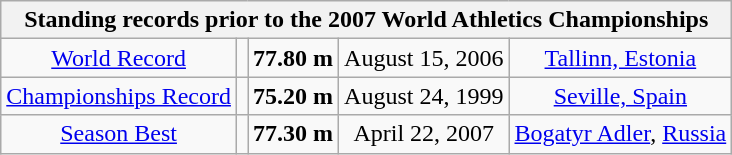<table class="wikitable" style=" text-align:center;">
<tr>
<th colspan="5">Standing records prior to the 2007 World Athletics Championships</th>
</tr>
<tr>
<td><a href='#'>World Record</a></td>
<td></td>
<td><strong>77.80 m </strong></td>
<td>August 15, 2006</td>
<td><a href='#'>Tallinn, Estonia</a></td>
</tr>
<tr>
<td><a href='#'>Championships Record</a></td>
<td></td>
<td><strong>75.20 m</strong></td>
<td>August 24, 1999</td>
<td><a href='#'>Seville, Spain</a></td>
</tr>
<tr>
<td><a href='#'>Season Best</a></td>
<td></td>
<td><strong>77.30 m </strong></td>
<td>April 22, 2007</td>
<td><a href='#'>Bogatyr Adler</a>, <a href='#'>Russia</a></td>
</tr>
</table>
